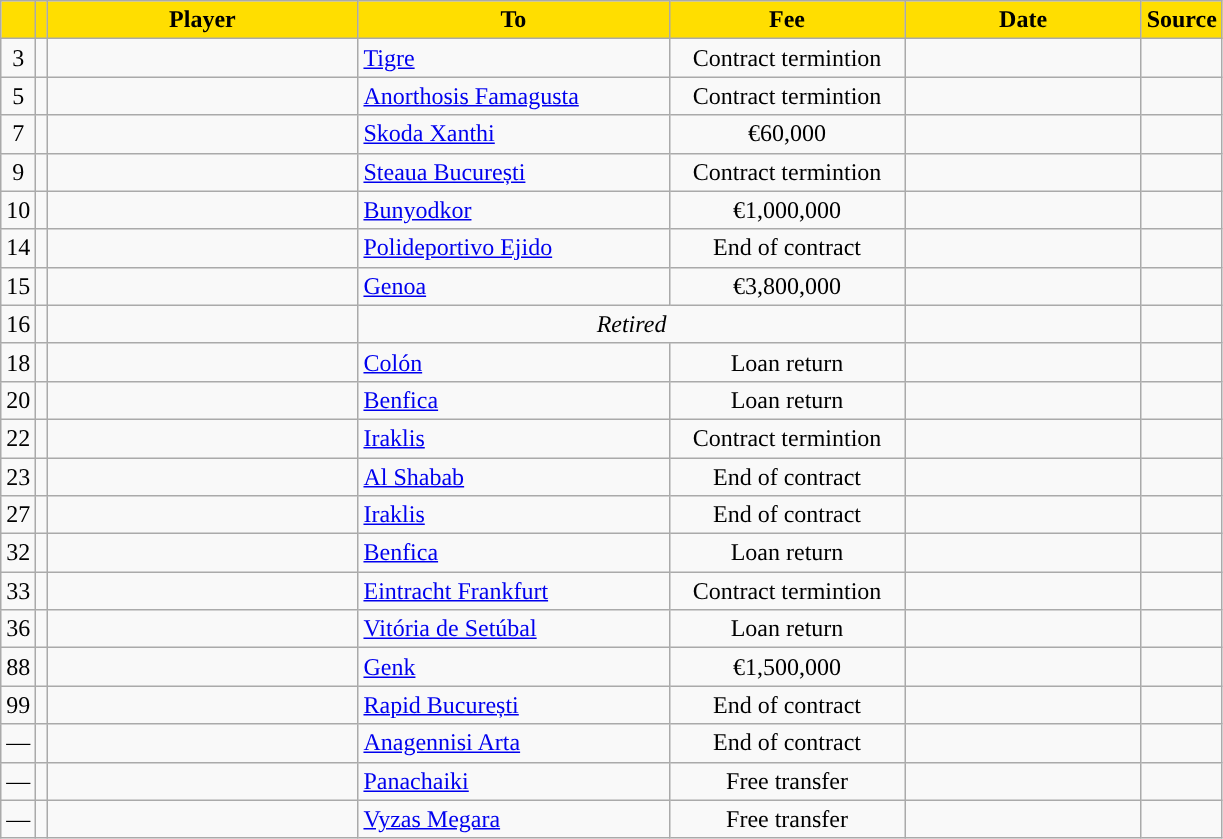<table class="wikitable sortable">
<tr>
<th style="background:#FFDE00"></th>
<th style="background:#FFDE00"></th>
<th width=200 style="background:#FFDE00">Player</th>
<th width=200 style="background:#FFDE00">To</th>
<th width=150 style="background:#FFDE00">Fee</th>
<th width=150 style="background:#FFDE00">Date</th>
<th style="background:#FFDE00">Source</th>
</tr>
<tr>
<td align=center>3</td>
<td align=center></td>
<td></td>
<td> <a href='#'>Tigre</a></td>
<td align=center>Contract termintion</td>
<td align=center></td>
<td align=center></td>
</tr>
<tr>
<td align=center>5</td>
<td align=center></td>
<td></td>
<td> <a href='#'>Anorthosis Famagusta</a></td>
<td align=center>Contract termintion</td>
<td align=center></td>
<td align=center></td>
</tr>
<tr>
<td align=center>7</td>
<td align=center></td>
<td></td>
<td> <a href='#'>Skoda Xanthi</a></td>
<td align=center>€60,000</td>
<td align=center></td>
<td align=center></td>
</tr>
<tr>
<td align=center>9</td>
<td align=center></td>
<td></td>
<td> <a href='#'>Steaua București</a></td>
<td align=center>Contract termintion</td>
<td align=center></td>
<td align=center></td>
</tr>
<tr>
<td align=center>10</td>
<td align=center></td>
<td></td>
<td> <a href='#'>Bunyodkor</a></td>
<td align=center>€1,000,000</td>
<td align=center></td>
<td align=center></td>
</tr>
<tr>
<td align=center>14</td>
<td align=center></td>
<td></td>
<td> <a href='#'>Polideportivo Ejido</a></td>
<td align=center>End of contract</td>
<td align=center></td>
<td align=center></td>
</tr>
<tr>
<td align=center>15</td>
<td align=center></td>
<td></td>
<td> <a href='#'>Genoa</a></td>
<td align=center>€3,800,000</td>
<td align=center></td>
<td align=center></td>
</tr>
<tr>
<td align=center>16</td>
<td align=center></td>
<td></td>
<td align=center colspan=2><em>Retired</em></td>
<td align=center></td>
<td align=center></td>
</tr>
<tr>
<td align=center>18</td>
<td align=center></td>
<td></td>
<td> <a href='#'>Colón</a></td>
<td align=center>Loan return</td>
<td align=center></td>
<td align=center></td>
</tr>
<tr>
<td align=center>20</td>
<td align=center></td>
<td></td>
<td> <a href='#'>Benfica</a></td>
<td align=center>Loan return</td>
<td align=center></td>
<td align=center></td>
</tr>
<tr>
<td align=center>22</td>
<td align=center></td>
<td></td>
<td> <a href='#'>Iraklis</a></td>
<td align=center>Contract termintion</td>
<td align=center></td>
<td align=center></td>
</tr>
<tr>
<td align=center>23</td>
<td align=center></td>
<td></td>
<td> <a href='#'>Al Shabab</a></td>
<td align=center>End of contract</td>
<td align=center></td>
<td align=center></td>
</tr>
<tr>
<td align=center>27</td>
<td align=center></td>
<td></td>
<td> <a href='#'>Iraklis</a></td>
<td align=center>End of contract</td>
<td align=center></td>
<td align=center></td>
</tr>
<tr>
<td align=center>32</td>
<td align=center></td>
<td></td>
<td> <a href='#'>Benfica</a></td>
<td align=center>Loan return</td>
<td align=center></td>
<td align=center></td>
</tr>
<tr>
<td align=center>33</td>
<td align=center></td>
<td></td>
<td> <a href='#'>Eintracht Frankfurt</a></td>
<td align=center>Contract termintion</td>
<td align=center></td>
<td align=center></td>
</tr>
<tr>
<td align=center>36</td>
<td align=center></td>
<td></td>
<td> <a href='#'>Vitória de Setúbal</a></td>
<td align=center>Loan return</td>
<td align=center></td>
<td align=center></td>
</tr>
<tr>
<td align=center>88</td>
<td align=center></td>
<td></td>
<td> <a href='#'>Genk</a></td>
<td align=center>€1,500,000</td>
<td align=center></td>
<td align=center></td>
</tr>
<tr>
<td align=center>99</td>
<td align=center></td>
<td></td>
<td> <a href='#'>Rapid București</a></td>
<td align=center>End of contract</td>
<td align=center></td>
<td align=center></td>
</tr>
<tr>
<td align=center>—</td>
<td align=center></td>
<td></td>
<td> <a href='#'>Anagennisi Arta</a></td>
<td align=center>End of contract</td>
<td align=center></td>
<td align=center></td>
</tr>
<tr>
<td align=center>—</td>
<td align=center></td>
<td></td>
<td> <a href='#'>Panachaiki</a></td>
<td align=center>Free transfer</td>
<td align=center></td>
<td align=center></td>
</tr>
<tr>
<td align=center>—</td>
<td align=center></td>
<td></td>
<td> <a href='#'>Vyzas Megara</a></td>
<td align=center>Free transfer</td>
<td align=center></td>
<td align=center></td>
</tr>
</table>
